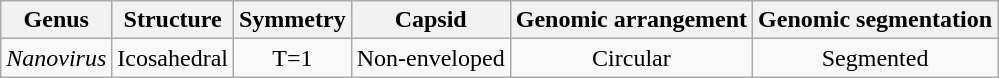<table class="wikitable sortable" style="text-align:center">
<tr>
<th>Genus</th>
<th>Structure</th>
<th>Symmetry</th>
<th>Capsid</th>
<th>Genomic arrangement</th>
<th>Genomic segmentation</th>
</tr>
<tr>
<td><em>Nanovirus</em></td>
<td>Icosahedral</td>
<td>T=1</td>
<td>Non-enveloped</td>
<td>Circular</td>
<td>Segmented</td>
</tr>
</table>
